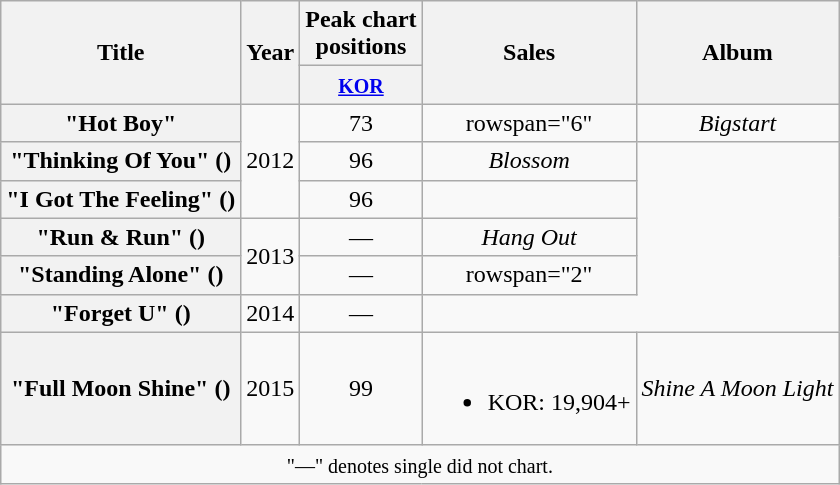<table class="wikitable plainrowheaders" style="text-align:center;">
<tr>
<th scope="col" rowspan="2">Title</th>
<th scope="col" rowspan="2">Year</th>
<th scope="col" colspan="1">Peak chart <br> positions</th>
<th scope="col" rowspan="2">Sales</th>
<th scope="col" rowspan="2">Album</th>
</tr>
<tr>
<th><small><a href='#'>KOR</a></small><br></th>
</tr>
<tr>
<th scope="row">"Hot Boy"</th>
<td rowspan="3">2012</td>
<td>73</td>
<td>rowspan="6" </td>
<td><em>Bigstart</em></td>
</tr>
<tr>
<th scope="row">"Thinking Of You" ()</th>
<td>96</td>
<td><em>Blossom</em></td>
</tr>
<tr>
<th scope="row">"I Got The Feeling" ()</th>
<td>96</td>
<td></td>
</tr>
<tr>
<th scope="row">"Run & Run" ()</th>
<td rowspan="2">2013</td>
<td>—</td>
<td><em>Hang Out</em></td>
</tr>
<tr>
<th scope="row">"Standing Alone" ()</th>
<td>—</td>
<td>rowspan="2" </td>
</tr>
<tr>
<th scope="row">"Forget U" ()</th>
<td>2014</td>
<td>—</td>
</tr>
<tr>
<th scope="row">"Full Moon Shine" ()</th>
<td>2015</td>
<td>99</td>
<td><br><ul><li>KOR: 19,904+</li></ul></td>
<td><em>Shine A Moon Light</em></td>
</tr>
<tr>
<td colspan="5" align="center"><small>"—" denotes single did not chart.</small></td>
</tr>
</table>
